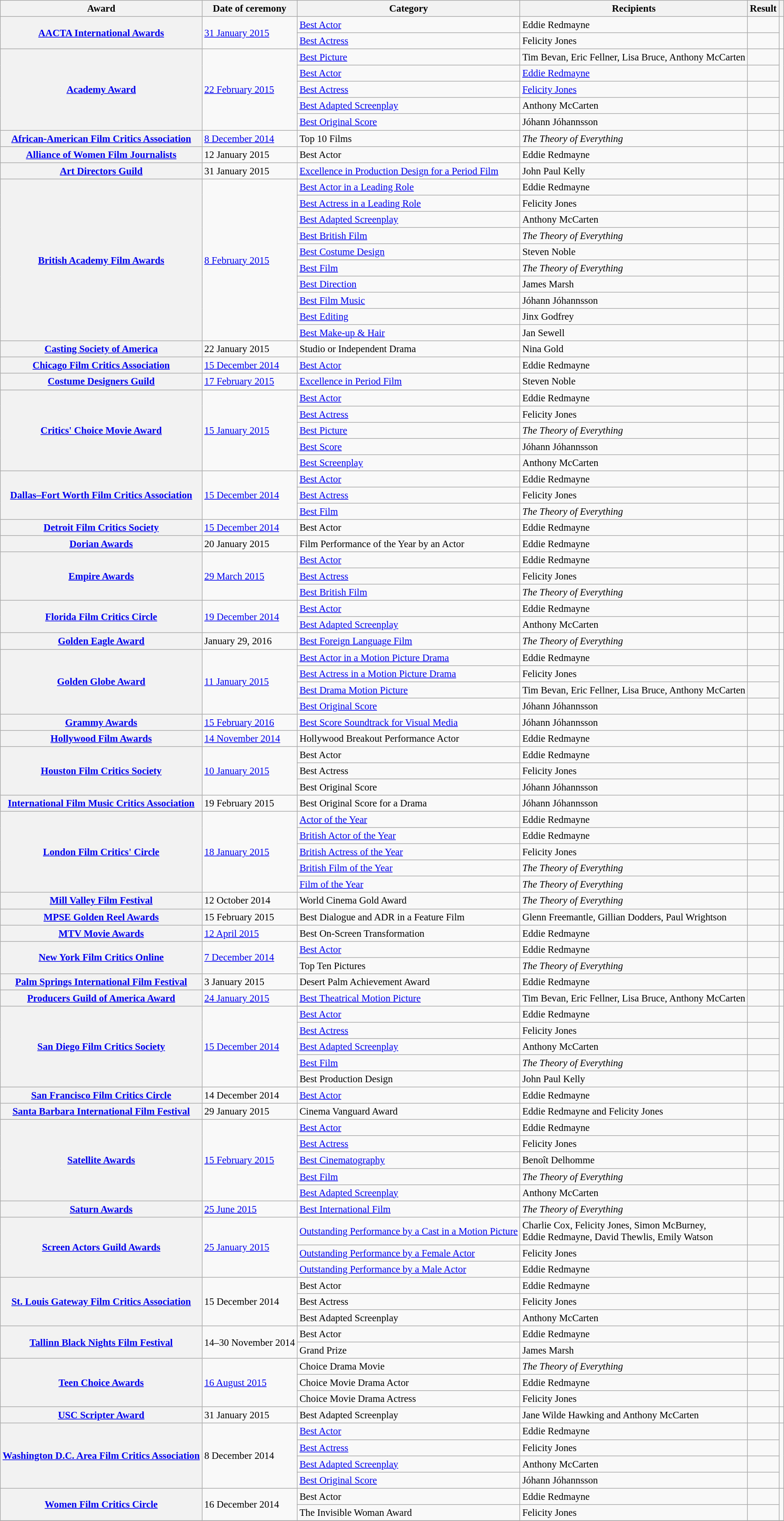<table class="wikitable plainrowheaders sortable" style="font-size: 95%;">
<tr>
<th scope="col" class="unsortable">Award</th>
<th scope="col" class="sortable">Date of ceremony</th>
<th scope="col">Category</th>
<th scope="col">Recipients</th>
<th scope="col">Result</th>
<th scope="col" class="unsortable"></th>
</tr>
<tr>
<th scope="row" rowspan=2><a href='#'>AACTA International Awards</a></th>
<td rowspan=2><a href='#'>31 January 2015</a></td>
<td><a href='#'>Best Actor</a></td>
<td>Eddie Redmayne</td>
<td></td>
<td style="text-align:center;" rowspan="2"></td>
</tr>
<tr>
<td><a href='#'>Best Actress</a></td>
<td>Felicity Jones</td>
<td></td>
</tr>
<tr>
<th scope="row" rowspan="5"><a href='#'>Academy Award</a></th>
<td rowspan="5"><a href='#'>22 February 2015</a></td>
<td><a href='#'>Best Picture</a></td>
<td>Tim Bevan, Eric Fellner, Lisa Bruce, Anthony McCarten</td>
<td></td>
<td style="text-align:center;" rowspan="5"><br></td>
</tr>
<tr>
<td><a href='#'>Best Actor</a></td>
<td><a href='#'>Eddie Redmayne</a></td>
<td></td>
</tr>
<tr>
<td><a href='#'>Best Actress</a></td>
<td><a href='#'>Felicity Jones</a></td>
<td></td>
</tr>
<tr>
<td><a href='#'>Best Adapted Screenplay</a></td>
<td>Anthony McCarten</td>
<td></td>
</tr>
<tr>
<td><a href='#'>Best Original Score</a></td>
<td>Jóhann Jóhannsson</td>
<td></td>
</tr>
<tr>
<th scope="row"><a href='#'>African-American Film Critics Association</a></th>
<td><a href='#'>8 December 2014</a></td>
<td>Top 10 Films</td>
<td><em>The Theory of Everything</em></td>
<td></td>
<td style="text-align:center;"></td>
</tr>
<tr>
<th scope="row"><a href='#'>Alliance of Women Film Journalists</a></th>
<td>12 January 2015</td>
<td>Best Actor</td>
<td>Eddie Redmayne</td>
<td></td>
<td style="text-align:center;"></td>
</tr>
<tr>
<th scope="row"><a href='#'>Art Directors Guild</a></th>
<td>31 January 2015</td>
<td><a href='#'>Excellence in Production Design for a Period Film</a></td>
<td>John Paul Kelly</td>
<td></td>
<td style="text-align:center;"></td>
</tr>
<tr>
<th scope="row" rowspan="10"><a href='#'>British Academy Film Awards</a></th>
<td rowspan="10"><a href='#'>8 February 2015</a></td>
<td><a href='#'>Best Actor in a Leading Role</a></td>
<td>Eddie Redmayne</td>
<td></td>
<td style="text-align:center;" rowspan="10"><br></td>
</tr>
<tr>
<td><a href='#'>Best Actress in a Leading Role</a></td>
<td>Felicity Jones</td>
<td></td>
</tr>
<tr>
<td><a href='#'>Best Adapted Screenplay</a></td>
<td>Anthony McCarten</td>
<td></td>
</tr>
<tr>
<td><a href='#'>Best British Film</a></td>
<td><em>The Theory of Everything</em></td>
<td></td>
</tr>
<tr>
<td><a href='#'>Best Costume Design</a></td>
<td>Steven Noble</td>
<td></td>
</tr>
<tr>
<td><a href='#'>Best Film</a></td>
<td><em>The Theory of Everything</em></td>
<td></td>
</tr>
<tr>
<td><a href='#'>Best Direction</a></td>
<td>James Marsh</td>
<td></td>
</tr>
<tr>
<td><a href='#'>Best Film Music</a></td>
<td>Jóhann Jóhannsson</td>
<td></td>
</tr>
<tr>
<td><a href='#'>Best Editing</a></td>
<td>Jinx Godfrey</td>
<td></td>
</tr>
<tr>
<td><a href='#'>Best Make-up & Hair</a></td>
<td>Jan Sewell</td>
<td></td>
</tr>
<tr>
<th scope="row"><a href='#'>Casting Society of America</a></th>
<td>22 January 2015</td>
<td>Studio or Independent Drama</td>
<td>Nina Gold</td>
<td></td>
<td style="text-align:center;"></td>
</tr>
<tr>
<th scope="row"><a href='#'>Chicago Film Critics Association</a></th>
<td><a href='#'>15 December 2014</a></td>
<td><a href='#'>Best Actor</a></td>
<td>Eddie Redmayne</td>
<td></td>
<td style="text-align:center;"></td>
</tr>
<tr>
<th scope="row"><a href='#'>Costume Designers Guild</a></th>
<td><a href='#'>17 February 2015</a></td>
<td><a href='#'>Excellence in Period Film</a></td>
<td>Steven Noble</td>
<td></td>
<td style="text-align:center;"></td>
</tr>
<tr>
<th scope="row" rowspan="5"><a href='#'>Critics' Choice Movie Award</a></th>
<td rowspan="5"><a href='#'>15 January 2015</a></td>
<td><a href='#'>Best Actor</a></td>
<td>Eddie Redmayne</td>
<td></td>
<td style="text-align:center;" rowspan="5"></td>
</tr>
<tr>
<td><a href='#'>Best Actress</a></td>
<td>Felicity Jones</td>
<td></td>
</tr>
<tr>
<td><a href='#'>Best Picture</a></td>
<td><em>The Theory of Everything</em></td>
<td></td>
</tr>
<tr>
<td><a href='#'>Best Score</a></td>
<td>Jóhann Jóhannsson</td>
<td></td>
</tr>
<tr>
<td><a href='#'>Best Screenplay</a></td>
<td>Anthony McCarten</td>
<td></td>
</tr>
<tr>
<th scope="row" rowspan="3"><a href='#'>Dallas–Fort Worth Film Critics Association</a></th>
<td rowspan="3"><a href='#'>15 December 2014</a></td>
<td><a href='#'>Best Actor</a></td>
<td>Eddie Redmayne</td>
<td></td>
<td style="text-align:center;" rowspan="3"></td>
</tr>
<tr>
<td><a href='#'>Best Actress</a></td>
<td>Felicity Jones</td>
<td></td>
</tr>
<tr>
<td><a href='#'>Best Film</a></td>
<td><em>The Theory of Everything</em></td>
<td></td>
</tr>
<tr>
<th scope="row"><a href='#'>Detroit Film Critics Society</a></th>
<td><a href='#'>15 December 2014</a></td>
<td>Best Actor</td>
<td>Eddie Redmayne</td>
<td></td>
<td style="text-align:center;"></td>
</tr>
<tr>
<th scope="row"><a href='#'>Dorian Awards</a></th>
<td>20 January 2015</td>
<td>Film Performance of the Year by an Actor</td>
<td>Eddie Redmayne</td>
<td></td>
<td style="text-align:center;"></td>
</tr>
<tr>
<th scope="row" rowspan="3"><a href='#'>Empire Awards</a></th>
<td rowspan="3"><a href='#'>29 March 2015</a></td>
<td><a href='#'>Best Actor</a></td>
<td>Eddie Redmayne</td>
<td></td>
<td style="text-align:center;" rowspan="3"></td>
</tr>
<tr>
<td><a href='#'>Best Actress</a></td>
<td>Felicity Jones</td>
<td></td>
</tr>
<tr>
<td><a href='#'>Best British Film</a></td>
<td><em>The Theory of Everything</em></td>
<td></td>
</tr>
<tr>
<th scope="row" rowspan="2"><a href='#'>Florida Film Critics Circle</a></th>
<td rowspan="2"><a href='#'>19 December 2014</a></td>
<td><a href='#'>Best Actor</a></td>
<td>Eddie Redmayne</td>
<td></td>
<td style="text-align:center;" rowspan="2"></td>
</tr>
<tr>
<td><a href='#'>Best Adapted Screenplay</a></td>
<td>Anthony McCarten</td>
<td></td>
</tr>
<tr>
<th scope="row"><a href='#'>Golden Eagle Award</a></th>
<td>January 29, 2016</td>
<td><a href='#'>Best Foreign Language Film</a></td>
<td><em>The Theory of Everything</em></td>
<td></td>
<td style="text-align:center;"></td>
</tr>
<tr>
<th scope="row" rowspan="4"><a href='#'>Golden Globe Award</a></th>
<td rowspan="4"><a href='#'>11 January 2015</a></td>
<td><a href='#'>Best Actor in a Motion Picture Drama</a></td>
<td>Eddie Redmayne</td>
<td></td>
<td style="text-align:center;" rowspan="4"></td>
</tr>
<tr>
<td><a href='#'>Best Actress in a Motion Picture Drama</a></td>
<td>Felicity Jones</td>
<td></td>
</tr>
<tr>
<td><a href='#'>Best Drama Motion Picture</a></td>
<td>Tim Bevan, Eric Fellner, Lisa Bruce, Anthony McCarten</td>
<td></td>
</tr>
<tr>
<td><a href='#'>Best Original Score</a></td>
<td>Jóhann Jóhannsson</td>
<td></td>
</tr>
<tr>
<th scope="row"><a href='#'>Grammy Awards</a></th>
<td><a href='#'>15 February 2016</a></td>
<td><a href='#'>Best Score Soundtrack for Visual Media</a></td>
<td>Jóhann Jóhannsson</td>
<td></td>
<td style="text-align:center;"></td>
</tr>
<tr>
<th scope="row"><a href='#'>Hollywood Film Awards</a></th>
<td><a href='#'>14 November 2014</a></td>
<td>Hollywood Breakout Performance Actor</td>
<td>Eddie Redmayne</td>
<td></td>
<td style="text-align:center;"></td>
</tr>
<tr>
<th scope="row" rowspan="3"><a href='#'>Houston Film Critics Society</a></th>
<td rowspan="3"><a href='#'>10 January 2015</a></td>
<td>Best Actor</td>
<td>Eddie Redmayne</td>
<td></td>
<td style="text-align:center;" rowspan="3"></td>
</tr>
<tr>
<td>Best Actress</td>
<td>Felicity Jones</td>
<td></td>
</tr>
<tr>
<td>Best Original Score</td>
<td>Jóhann Jóhannsson</td>
<td></td>
</tr>
<tr>
<th scope="row"><a href='#'>International Film Music Critics Association</a></th>
<td rowspan="1">19 February 2015</td>
<td>Best Original Score for a Drama</td>
<td>Jóhann Jóhannsson</td>
<td></td>
<td style="text-align:center;"></td>
</tr>
<tr>
<th scope="row" rowspan="5"><a href='#'>London Film Critics' Circle</a></th>
<td rowspan="5"><a href='#'>18 January 2015</a></td>
<td><a href='#'>Actor of the Year</a></td>
<td>Eddie Redmayne</td>
<td></td>
<td style="text-align:center;" rowspan="5"></td>
</tr>
<tr>
<td><a href='#'>British Actor of the Year</a></td>
<td>Eddie Redmayne</td>
<td></td>
</tr>
<tr>
<td><a href='#'>British Actress of the Year</a></td>
<td>Felicity Jones</td>
<td></td>
</tr>
<tr>
<td><a href='#'>British Film of the Year</a></td>
<td><em>The Theory of Everything</em></td>
<td></td>
</tr>
<tr>
<td><a href='#'>Film of the Year</a></td>
<td><em>The Theory of Everything</em></td>
<td></td>
</tr>
<tr>
<th scope="row"><a href='#'>Mill Valley Film Festival</a></th>
<td>12 October 2014</td>
<td>World Cinema Gold Award</td>
<td><em>The Theory of Everything</em></td>
<td></td>
<td style="text-align:center;"></td>
</tr>
<tr>
<th scope="row"><a href='#'>MPSE Golden Reel Awards</a></th>
<td>15 February 2015</td>
<td>Best Dialogue and ADR in a Feature Film</td>
<td>Glenn Freemantle, Gillian Dodders, Paul Wrightson</td>
<td></td>
<td style="text-align:center;"></td>
</tr>
<tr>
<th scope="row"><a href='#'>MTV Movie Awards</a></th>
<td><a href='#'>12 April 2015</a></td>
<td>Best On-Screen Transformation</td>
<td>Eddie Redmayne</td>
<td></td>
<td style="text-align:center;"></td>
</tr>
<tr>
<th scope="row" rowspan="2"><a href='#'>New York Film Critics Online</a></th>
<td rowspan="2"><a href='#'>7 December 2014</a></td>
<td><a href='#'>Best Actor</a></td>
<td>Eddie Redmayne</td>
<td></td>
<td style="text-align:center;" rowspan="2"></td>
</tr>
<tr>
<td>Top Ten Pictures</td>
<td><em>The Theory of Everything</em></td>
<td></td>
</tr>
<tr>
<th scope="row"><a href='#'>Palm Springs International Film Festival</a></th>
<td>3 January 2015</td>
<td>Desert Palm Achievement Award</td>
<td>Eddie Redmayne</td>
<td></td>
<td style="text-align:center;"></td>
</tr>
<tr>
<th scope="row"><a href='#'>Producers Guild of America Award</a></th>
<td><a href='#'>24 January 2015</a></td>
<td><a href='#'>Best Theatrical Motion Picture</a></td>
<td>Tim Bevan, Eric Fellner, Lisa Bruce, Anthony McCarten</td>
<td></td>
<td style="text-align:center;"></td>
</tr>
<tr>
<th scope="row" rowspan="5"><a href='#'>San Diego Film Critics Society</a></th>
<td rowspan="5"><a href='#'>15 December 2014</a></td>
<td><a href='#'>Best Actor</a></td>
<td>Eddie Redmayne</td>
<td></td>
<td style="text-align:center;" rowspan="5"></td>
</tr>
<tr>
<td><a href='#'>Best Actress</a></td>
<td>Felicity Jones</td>
<td></td>
</tr>
<tr>
<td><a href='#'>Best Adapted Screenplay</a></td>
<td>Anthony McCarten</td>
<td></td>
</tr>
<tr>
<td><a href='#'>Best Film</a></td>
<td><em>The Theory of Everything</em></td>
<td></td>
</tr>
<tr>
<td>Best Production Design</td>
<td>John Paul Kelly</td>
<td></td>
</tr>
<tr>
<th scope="row"><a href='#'>San Francisco Film Critics Circle</a></th>
<td>14 December 2014</td>
<td><a href='#'>Best Actor</a></td>
<td>Eddie Redmayne</td>
<td></td>
<td style="text-align:center;"></td>
</tr>
<tr>
<th scope="row"><a href='#'>Santa Barbara International Film Festival</a></th>
<td>29 January 2015</td>
<td>Cinema Vanguard Award</td>
<td>Eddie Redmayne and Felicity Jones</td>
<td></td>
<td style="text-align:center;"></td>
</tr>
<tr>
<th scope="row" rowspan="5"><a href='#'>Satellite Awards</a></th>
<td rowspan="5"><a href='#'>15 February 2015</a></td>
<td><a href='#'>Best Actor</a></td>
<td>Eddie Redmayne</td>
<td></td>
<td style="text-align:center;" rowspan="5"></td>
</tr>
<tr>
<td><a href='#'>Best Actress</a></td>
<td>Felicity Jones</td>
<td></td>
</tr>
<tr>
<td><a href='#'>Best Cinematography</a></td>
<td>Benoît Delhomme</td>
<td></td>
</tr>
<tr>
<td><a href='#'>Best Film</a></td>
<td><em>The Theory of Everything</em></td>
<td></td>
</tr>
<tr>
<td><a href='#'>Best Adapted Screenplay</a></td>
<td>Anthony McCarten</td>
<td></td>
</tr>
<tr>
<th scope="row"><a href='#'>Saturn Awards</a></th>
<td><a href='#'>25 June 2015</a></td>
<td><a href='#'>Best International Film</a></td>
<td><em>The Theory of Everything</em></td>
<td></td>
<td style="text-align:center;"></td>
</tr>
<tr>
<th scope="row" rowspan="3"><a href='#'>Screen Actors Guild Awards</a></th>
<td rowspan="3"><a href='#'>25 January 2015</a></td>
<td><a href='#'>Outstanding Performance by a Cast in a Motion Picture</a></td>
<td>Charlie Cox, Felicity Jones, Simon McBurney,<br>Eddie Redmayne, David Thewlis, Emily Watson</td>
<td></td>
<td style="text-align:center;" rowspan="3"><br></td>
</tr>
<tr>
<td><a href='#'>Outstanding Performance by a Female Actor</a></td>
<td>Felicity Jones</td>
<td></td>
</tr>
<tr>
<td><a href='#'>Outstanding Performance by a Male Actor</a></td>
<td>Eddie Redmayne</td>
<td></td>
</tr>
<tr>
<th scope="row" rowspan="3"><a href='#'>St. Louis Gateway Film Critics Association</a></th>
<td rowspan="3">15 December 2014</td>
<td>Best Actor</td>
<td>Eddie Redmayne</td>
<td></td>
<td style="text-align:center;" rowspan="3"></td>
</tr>
<tr>
<td>Best Actress</td>
<td>Felicity Jones</td>
<td></td>
</tr>
<tr>
<td>Best Adapted Screenplay</td>
<td>Anthony McCarten</td>
<td></td>
</tr>
<tr>
<th scope="row" rowspan="2"><a href='#'>Tallinn Black Nights Film Festival</a></th>
<td rowspan="2">14–30 November 2014</td>
<td>Best Actor</td>
<td>Eddie Redmayne</td>
<td></td>
<td style="text-align:center;" rowspan="2"></td>
</tr>
<tr>
<td>Grand Prize</td>
<td>James Marsh</td>
<td></td>
</tr>
<tr>
<th scope="row" rowspan="3"><a href='#'>Teen Choice Awards</a></th>
<td rowspan="3"><a href='#'>16 August 2015</a></td>
<td>Choice Drama Movie</td>
<td><em>The Theory of Everything</em></td>
<td></td>
<td style="text-align:center;" rowspan="3"></td>
</tr>
<tr>
<td>Choice Movie Drama Actor</td>
<td>Eddie Redmayne</td>
<td></td>
</tr>
<tr>
<td>Choice Movie Drama Actress</td>
<td>Felicity Jones</td>
<td></td>
</tr>
<tr>
<th scope="row"><a href='#'>USC Scripter Award</a></th>
<td>31 January 2015</td>
<td>Best Adapted Screenplay</td>
<td>Jane Wilde Hawking and Anthony McCarten</td>
<td></td>
<td style="text-align:center;"></td>
</tr>
<tr>
<th scope="row" rowspan="4"><a href='#'>Washington D.C. Area Film Critics Association</a></th>
<td rowspan="4">8 December 2014</td>
<td><a href='#'>Best Actor</a></td>
<td>Eddie Redmayne</td>
<td></td>
<td style="text-align:center;" rowspan="4"></td>
</tr>
<tr>
<td><a href='#'>Best Actress</a></td>
<td>Felicity Jones</td>
<td></td>
</tr>
<tr>
<td><a href='#'>Best Adapted Screenplay</a></td>
<td>Anthony McCarten</td>
<td></td>
</tr>
<tr>
<td><a href='#'>Best Original Score</a></td>
<td>Jóhann Jóhannsson</td>
<td></td>
</tr>
<tr>
<th scope="row" rowspan="2"><a href='#'>Women Film Critics Circle</a></th>
<td rowspan="2">16 December 2014</td>
<td>Best Actor</td>
<td>Eddie Redmayne</td>
<td></td>
<td style="text-align:center;" rowspan="2"></td>
</tr>
<tr>
<td>The Invisible Woman Award</td>
<td>Felicity Jones</td>
<td></td>
</tr>
<tr>
</tr>
</table>
